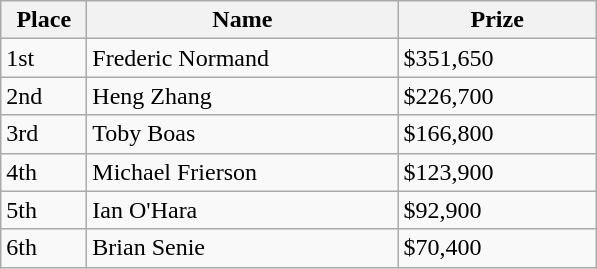<table class="wikitable">
<tr>
<th style="width:50px;">Place</th>
<th style="width:200px;">Name</th>
<th style="width:125px;">Prize</th>
</tr>
<tr>
<td>1st</td>
<td> Frederic Normand</td>
<td>$351,650</td>
</tr>
<tr>
<td>2nd</td>
<td> Heng Zhang</td>
<td>$226,700</td>
</tr>
<tr>
<td>3rd</td>
<td> Toby Boas</td>
<td>$166,800</td>
</tr>
<tr>
<td>4th</td>
<td> Michael Frierson</td>
<td>$123,900</td>
</tr>
<tr>
<td>5th</td>
<td> Ian O'Hara</td>
<td>$92,900</td>
</tr>
<tr>
<td>6th</td>
<td> Brian Senie</td>
<td>$70,400</td>
</tr>
</table>
